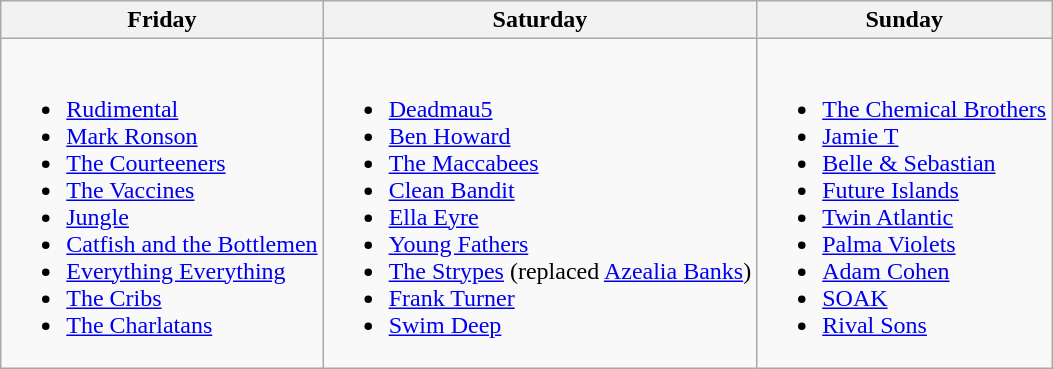<table class="wikitable">
<tr>
<th>Friday</th>
<th>Saturday</th>
<th>Sunday</th>
</tr>
<tr valign="top">
<td><br><ul><li><a href='#'>Rudimental</a></li><li><a href='#'>Mark Ronson</a></li><li><a href='#'>The Courteeners</a></li><li><a href='#'>The Vaccines</a></li><li><a href='#'>Jungle</a></li><li><a href='#'>Catfish and the Bottlemen</a></li><li><a href='#'>Everything Everything</a></li><li><a href='#'>The Cribs</a></li><li><a href='#'>The Charlatans</a></li></ul></td>
<td><br><ul><li><a href='#'>Deadmau5</a></li><li><a href='#'>Ben Howard</a></li><li><a href='#'>The Maccabees</a></li><li><a href='#'>Clean Bandit</a></li><li><a href='#'>Ella Eyre</a></li><li><a href='#'>Young Fathers</a></li><li><a href='#'>The Strypes</a> (replaced <a href='#'>Azealia Banks</a>)</li><li><a href='#'>Frank Turner</a></li><li><a href='#'>Swim Deep</a></li></ul></td>
<td><br><ul><li><a href='#'>The Chemical Brothers</a></li><li><a href='#'>Jamie T</a></li><li><a href='#'>Belle & Sebastian</a></li><li><a href='#'>Future Islands</a></li><li><a href='#'>Twin Atlantic</a></li><li><a href='#'>Palma Violets</a></li><li><a href='#'>Adam Cohen</a></li><li><a href='#'>SOAK</a></li><li><a href='#'>Rival Sons</a></li></ul></td>
</tr>
</table>
